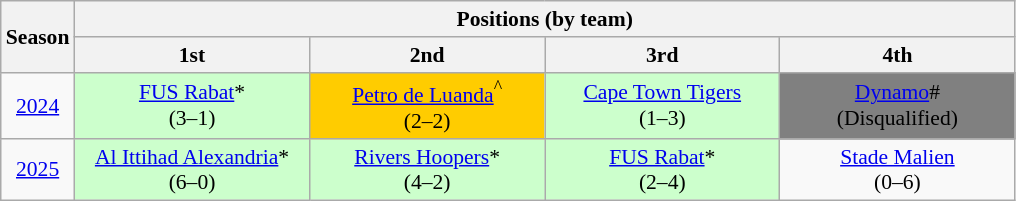<table class="wikitable" style="text-align:center; font-size:90%">
<tr>
<th rowspan=2>Season</th>
<th colspan="4">Positions (by team)</th>
</tr>
<tr>
<th width=150px>1st</th>
<th width=150px>2nd</th>
<th width=150px>3rd</th>
<th width=150px>4th</th>
</tr>
<tr>
<td><a href='#'>2024</a></td>
<td bgcolor="#CCFFCC"><a href='#'>FUS Rabat</a>*<br>(3–1)</td>
<td bgcolor="#FFCC00"><a href='#'>Petro de Luanda</a><sup>^</sup><br>(2–2)</td>
<td bgcolor="#CCFFCC"><a href='#'>Cape Town Tigers</a><br>(1–3)</td>
<td bgcolor="grey"><a href='#'>Dynamo</a>#<br>(Disqualified)</td>
</tr>
<tr>
<td><a href='#'>2025</a></td>
<td bgcolor="#CCFFCC"><a href='#'>Al Ittihad Alexandria</a>*<br>(6–0)</td>
<td bgcolor="#CCFFCC"><a href='#'>Rivers Hoopers</a>*<br>(4–2)</td>
<td bgcolor="#CCFFCC"><a href='#'>FUS Rabat</a>*<br>(2–4)</td>
<td><a href='#'>Stade Malien</a><br>(0–6)</td>
</tr>
</table>
